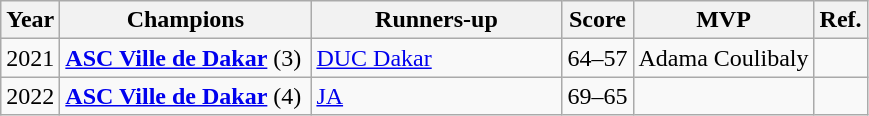<table class="wikitable">
<tr>
<th>Year</th>
<th width="160">Champions</th>
<th width="160">Runners-up</th>
<th>Score</th>
<th>MVP</th>
<th>Ref.</th>
</tr>
<tr>
<td>2021</td>
<td><strong><a href='#'>ASC Ville de Dakar</a></strong> (3)</td>
<td><a href='#'>DUC Dakar</a></td>
<td align="center">64–57</td>
<td>Adama Coulibaly</td>
<td align="center"></td>
</tr>
<tr>
<td>2022</td>
<td><strong><a href='#'>ASC Ville de Dakar</a></strong> (4)</td>
<td><a href='#'>JA</a></td>
<td>69–65</td>
<td></td>
<td></td>
</tr>
</table>
